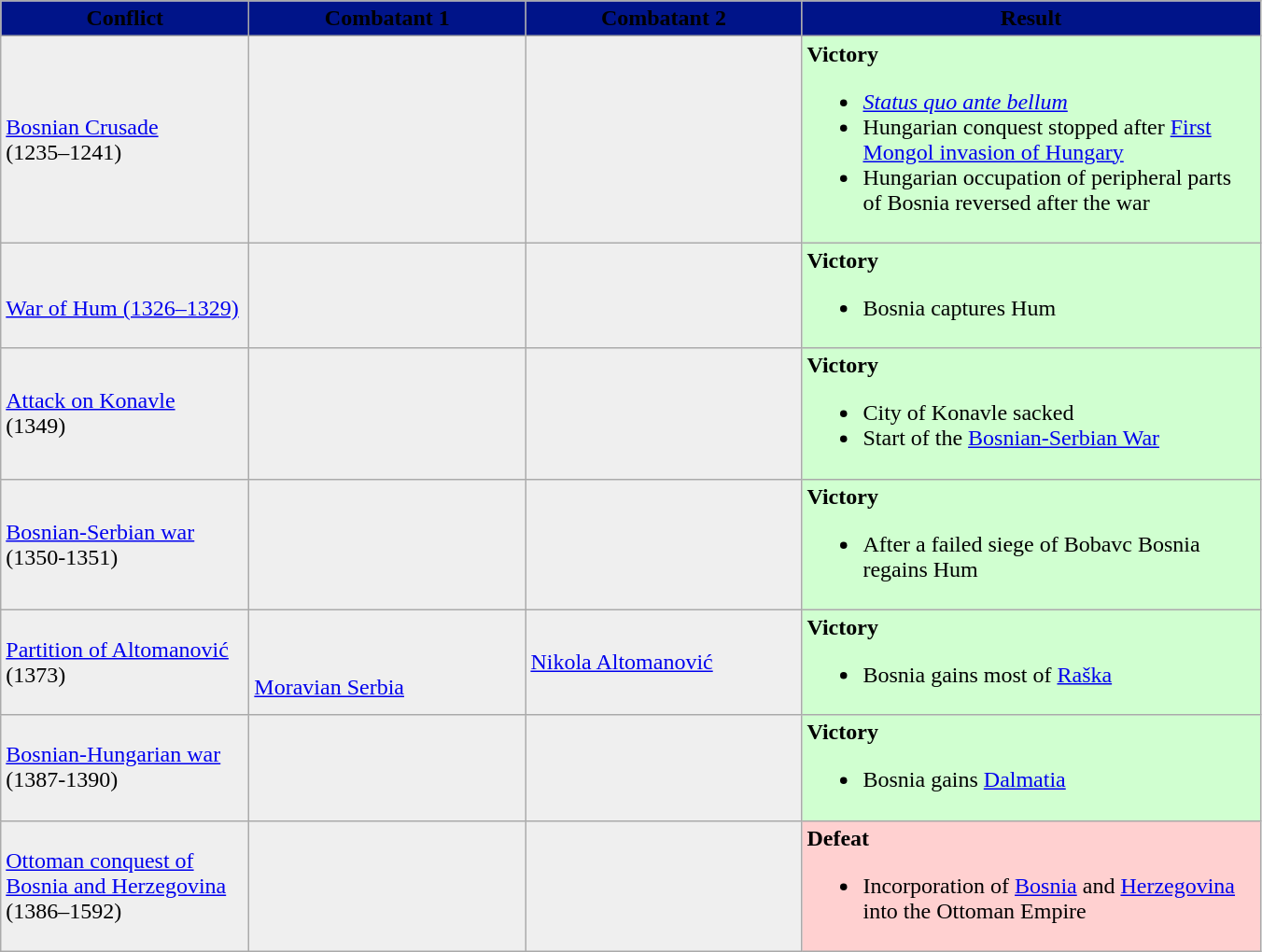<table class="wikitable">
<tr>
<th style="background:#001489" width="170px"><span>Conflict</span></th>
<th style="background:#001489" width="190px"><span>Combatant 1</span></th>
<th style="background:#001489" width="190px"><span>Combatant 2</span></th>
<th style="background:#001489" width="320px"><span>Result</span></th>
</tr>
<tr>
<td style="background:#efefef"><a href='#'>Bosnian Crusade</a><br>(1235–1241)</td>
<td style="background:#efefef"></td>
<td style="background:#efefef"></td>
<td style="background:#D0FFD0"><strong>Victory</strong><br><ul><li><em><a href='#'>Status quo ante bellum</a></em></li><li>Hungarian conquest stopped after <a href='#'>First Mongol invasion of Hungary</a></li><li>Hungarian occupation of peripheral parts of Bosnia reversed after the war</li></ul></td>
</tr>
<tr>
<td style="background:#efefef"><br><a href='#'>War of Hum (1326–1329)</a></td>
<td style="background:#efefef"><br></td>
<td style="background:#efefef"></td>
<td style="background:#D0FFD0"><strong>Victory</strong><br><ul><li>Bosnia captures Hum</li></ul></td>
</tr>
<tr>
<td style="background:#efefef"><a href='#'> Attack on Konavle</a><br>(1349)</td>
<td style="background:#efefef"></td>
<td style="background:#efefef"></td>
<td style="background:#D0FFD0"><strong>Victory</strong><br><ul><li>City of Konavle sacked</li><li>Start of the <a href='#'>Bosnian-Serbian War</a></li></ul></td>
</tr>
<tr>
<td style="background:#efefef"><a href='#'>Bosnian-Serbian war</a><br>(1350-1351)</td>
<td style="background:#efefef"></td>
<td style="background:#efefef"></td>
<td style="background:#D0FFD0"><strong>Victory</strong><br><ul><li>After a failed siege of Bobavc Bosnia regains Hum</li></ul></td>
</tr>
<tr>
<td style="background:#efefef"><a href='#'>Partition of Altomanović</a><br>(1373)</td>
<td style="background:#efefef"><br> <br> <a href='#'>Moravian Serbia</a></td>
<td style="background:#efefef"><a href='#'>Nikola Altomanović</a></td>
<td style="background:#D0FFD0"><strong>Victory</strong><br><ul><li>Bosnia gains most of <a href='#'>Raška</a></li></ul></td>
</tr>
<tr>
<td style="background:#efefef"><a href='#'>Bosnian-Hungarian war</a><br>(1387-1390)</td>
<td style="background:#efefef"></td>
<td style="background:#efefef"></td>
<td style="background:#D0FFD0"><strong>Victory</strong><br><ul><li>Bosnia gains <a href='#'>Dalmatia</a></li></ul></td>
</tr>
<tr>
<td style="background:#efefef"><a href='#'>Ottoman conquest of Bosnia and Herzegovina</a><br>(1386–1592)</td>
<td style="background:#efefef"></td>
<td style="background:#efefef"></td>
<td style="background:#FFD0D0"><strong>Defeat</strong><br><ul><li>Incorporation of <a href='#'>Bosnia</a> and <a href='#'>Herzegovina</a> into the Ottoman Empire</li></ul></td>
</tr>
</table>
